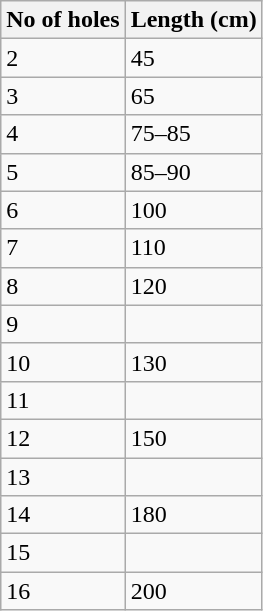<table class="wikitable">
<tr>
<th>No of holes</th>
<th>Length (cm)</th>
</tr>
<tr>
<td>2</td>
<td>45</td>
</tr>
<tr>
<td>3</td>
<td>65</td>
</tr>
<tr>
<td>4</td>
<td>75–85</td>
</tr>
<tr>
<td>5</td>
<td>85–90</td>
</tr>
<tr>
<td>6</td>
<td>100</td>
</tr>
<tr>
<td>7</td>
<td>110</td>
</tr>
<tr>
<td>8</td>
<td>120</td>
</tr>
<tr>
<td>9</td>
<td></td>
</tr>
<tr>
<td>10</td>
<td>130</td>
</tr>
<tr>
<td>11</td>
<td></td>
</tr>
<tr>
<td>12</td>
<td>150</td>
</tr>
<tr>
<td>13</td>
<td></td>
</tr>
<tr>
<td>14</td>
<td>180</td>
</tr>
<tr>
<td>15</td>
<td></td>
</tr>
<tr>
<td>16</td>
<td>200</td>
</tr>
</table>
